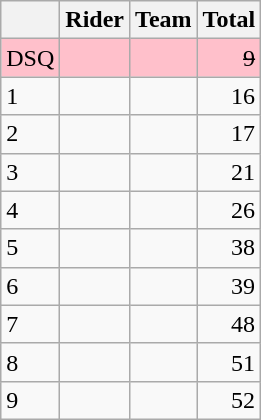<table class="wikitable">
<tr>
<th></th>
<th>Rider</th>
<th>Team</th>
<th>Total</th>
</tr>
<tr bgcolor=pink>
<td>DSQ</td>
<td><s></s></td>
<td><s></s></td>
<td align=right><s> 9</s></td>
</tr>
<tr>
<td>1</td>
<td>  </td>
<td></td>
<td align=right>16</td>
</tr>
<tr>
<td>2</td>
<td> </td>
<td></td>
<td align=right>17</td>
</tr>
<tr>
<td>3</td>
<td></td>
<td></td>
<td align=right>21</td>
</tr>
<tr>
<td>4</td>
<td></td>
<td></td>
<td align=right>26</td>
</tr>
<tr>
<td>5</td>
<td></td>
<td></td>
<td align=right>38</td>
</tr>
<tr>
<td>6</td>
<td></td>
<td></td>
<td align=right>39</td>
</tr>
<tr>
<td>7</td>
<td></td>
<td></td>
<td align=right>48</td>
</tr>
<tr>
<td>8</td>
<td></td>
<td></td>
<td align=right>51</td>
</tr>
<tr>
<td>9</td>
<td></td>
<td></td>
<td align=right>52</td>
</tr>
</table>
